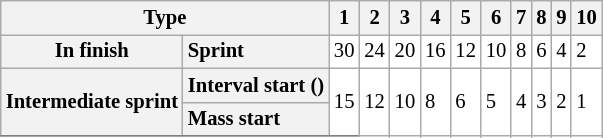<table class="wikitable plainrowheaders" style="background:#fff; font-size:86%; line-height:16px; border:grey solid 1px; border-collapse:collapse;">
<tr>
<th scope="col" colspan="2">Type</th>
<th scope="col">1</th>
<th scope="col">2</th>
<th scope="col">3</th>
<th scope="col">4</th>
<th scope="col">5</th>
<th scope="col">6</th>
<th scope="col">7</th>
<th scope="col">8</th>
<th scope="col">9</th>
<th scope="col">10</th>
</tr>
<tr>
<th scope="row">In finish</th>
<th scope="row" style="text-align:left;">Sprint</th>
<td>30</td>
<td>24</td>
<td>20</td>
<td>16</td>
<td>12</td>
<td>10</td>
<td>8</td>
<td>6</td>
<td>4</td>
<td>2</td>
</tr>
<tr>
<th scope="row" rowspan=2>Intermediate sprint</th>
<th scope="row"  style="text-align:left;">Interval start ()</th>
<td rowspan=2>15</td>
<td rowspan=3>12</td>
<td rowspan=3>10</td>
<td rowspan=3>8</td>
<td rowspan=3>6</td>
<td rowspan=3>5</td>
<td rowspan=3>4</td>
<td rowspan=3>3</td>
<td rowspan=3>2</td>
<td rowspan=3>1</td>
</tr>
<tr>
<th scope="row" style="text-align:left;">Mass start</th>
</tr>
<tr>
</tr>
</table>
